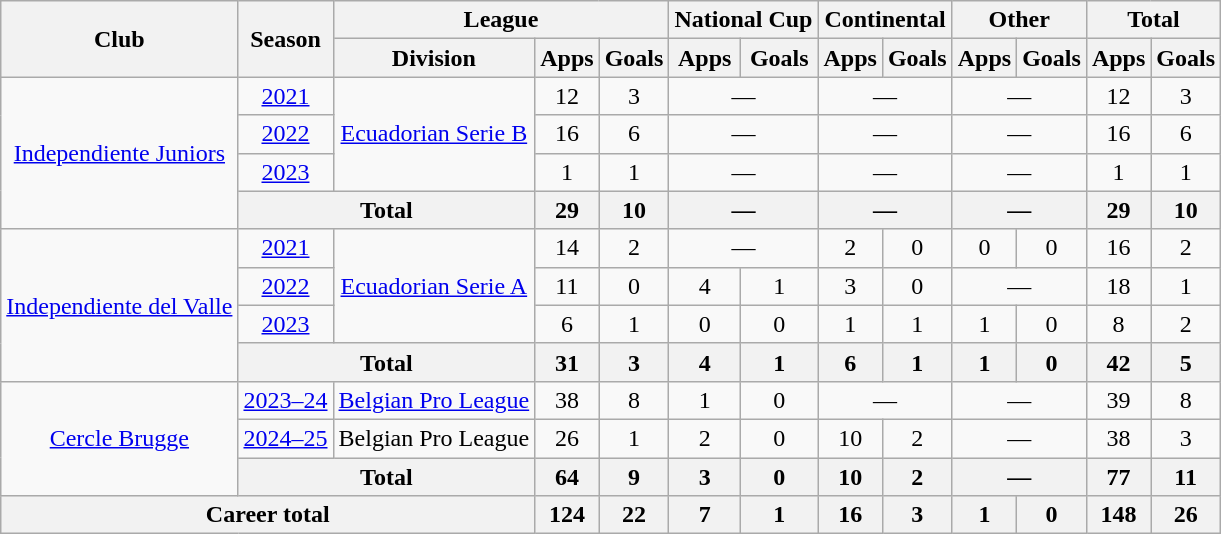<table class="wikitable" style="text-align:center">
<tr>
<th rowspan="2">Club</th>
<th rowspan="2">Season</th>
<th colspan="3">League</th>
<th colspan="2">National Cup</th>
<th colspan="2">Continental</th>
<th colspan="2">Other</th>
<th colspan="2">Total</th>
</tr>
<tr>
<th>Division</th>
<th>Apps</th>
<th>Goals</th>
<th>Apps</th>
<th>Goals</th>
<th>Apps</th>
<th>Goals</th>
<th>Apps</th>
<th>Goals</th>
<th>Apps</th>
<th>Goals</th>
</tr>
<tr>
<td rowspan="4"><a href='#'>Independiente Juniors</a></td>
<td><a href='#'>2021</a></td>
<td rowspan="3"><a href='#'>Ecuadorian Serie B</a></td>
<td>12</td>
<td>3</td>
<td colspan="2">—</td>
<td colspan="2">—</td>
<td colspan="2">—</td>
<td>12</td>
<td>3</td>
</tr>
<tr>
<td><a href='#'>2022</a></td>
<td>16</td>
<td>6</td>
<td colspan="2">—</td>
<td colspan="2">—</td>
<td colspan="2">—</td>
<td>16</td>
<td>6</td>
</tr>
<tr>
<td><a href='#'>2023</a></td>
<td>1</td>
<td>1</td>
<td colspan="2">—</td>
<td colspan="2">—</td>
<td colspan="2">—</td>
<td>1</td>
<td>1</td>
</tr>
<tr>
<th colspan="2">Total</th>
<th>29</th>
<th>10</th>
<th colspan="2">—</th>
<th colspan="2">—</th>
<th colspan="2">—</th>
<th>29</th>
<th>10</th>
</tr>
<tr>
<td rowspan="4"><a href='#'>Independiente del Valle</a></td>
<td><a href='#'>2021</a></td>
<td rowspan="3"><a href='#'>Ecuadorian Serie A</a></td>
<td>14</td>
<td>2</td>
<td colspan="2">—</td>
<td>2</td>
<td>0</td>
<td>0</td>
<td>0</td>
<td>16</td>
<td>2</td>
</tr>
<tr>
<td><a href='#'>2022</a></td>
<td>11</td>
<td>0</td>
<td>4</td>
<td>1</td>
<td>3</td>
<td>0</td>
<td colspan="2">—</td>
<td>18</td>
<td>1</td>
</tr>
<tr>
<td><a href='#'>2023</a></td>
<td>6</td>
<td>1</td>
<td>0</td>
<td>0</td>
<td>1</td>
<td>1</td>
<td>1</td>
<td>0</td>
<td>8</td>
<td>2</td>
</tr>
<tr>
<th colspan="2">Total</th>
<th>31</th>
<th>3</th>
<th>4</th>
<th>1</th>
<th>6</th>
<th>1</th>
<th>1</th>
<th>0</th>
<th>42</th>
<th>5</th>
</tr>
<tr>
<td rowspan="3"><a href='#'>Cercle Brugge</a></td>
<td><a href='#'>2023–24</a></td>
<td><a href='#'>Belgian Pro League</a></td>
<td>38</td>
<td>8</td>
<td>1</td>
<td>0</td>
<td colspan="2">—</td>
<td colspan="2">—</td>
<td>39</td>
<td>8</td>
</tr>
<tr>
<td><a href='#'>2024–25</a></td>
<td>Belgian Pro League</td>
<td>26</td>
<td>1</td>
<td>2</td>
<td>0</td>
<td>10</td>
<td>2</td>
<td colspan="2">—</td>
<td>38</td>
<td>3</td>
</tr>
<tr>
<th colspan="2">Total</th>
<th>64</th>
<th>9</th>
<th>3</th>
<th>0</th>
<th>10</th>
<th>2</th>
<th colspan="2">—</th>
<th>77</th>
<th>11</th>
</tr>
<tr>
<th colspan="3">Career total</th>
<th>124</th>
<th>22</th>
<th>7</th>
<th>1</th>
<th>16</th>
<th>3</th>
<th>1</th>
<th>0</th>
<th>148</th>
<th>26</th>
</tr>
</table>
